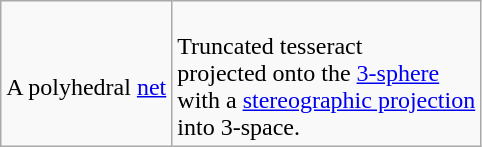<table class="wikitable">
<tr>
<td><br>A polyhedral <a href='#'>net</a></td>
<td><br>Truncated tesseract <br>projected onto the <a href='#'>3-sphere</a><br>with a <a href='#'>stereographic projection</a><br>into 3-space.</td>
</tr>
</table>
